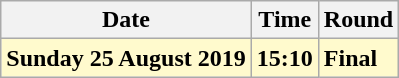<table class="wikitable">
<tr>
<th>Date</th>
<th>Time</th>
<th>Round</th>
</tr>
<tr>
<td style=background:lemonchiffon><strong>Sunday 25 August 2019</strong></td>
<td style=background:lemonchiffon><strong>15:10</strong></td>
<td style=background:lemonchiffon><strong>Final</strong></td>
</tr>
</table>
